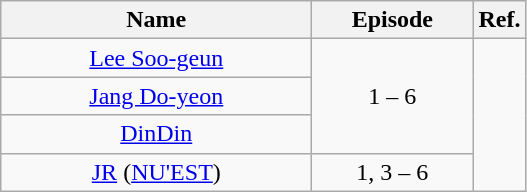<table class="wikitable" style="text-align:center">
<tr>
<th style="width:200px">Name</th>
<th style="width:100px">Episode</th>
<th style="width:25px">Ref.</th>
</tr>
<tr>
<td><a href='#'>Lee Soo-geun</a></td>
<td rowspan="3">1 – 6</td>
<td rowspan="4"></td>
</tr>
<tr>
<td><a href='#'>Jang Do-yeon</a></td>
</tr>
<tr>
<td><a href='#'>DinDin</a></td>
</tr>
<tr>
<td><a href='#'>JR</a> (<a href='#'>NU'EST</a>)</td>
<td rowspan="3">1, 3 – 6</td>
</tr>
</table>
